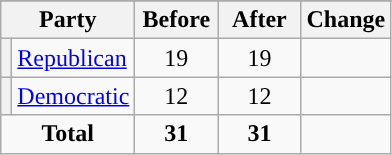<table class="wikitable" style="text-align:center;">
<tr>
</tr>
<tr>
<th colspan=2>Party</th>
<th style="width:3em">Before</th>
<th style="width:3em">After</th>
<th style="width:3em">Change</th>
</tr>
<tr>
<th style="background-color:"></th>
<td style="text-align:left;"><a href='#'>Republican</a></td>
<td>19</td>
<td>19</td>
<td></td>
</tr>
<tr>
<th style="background-color:"></th>
<td style="text-align:left;"><a href='#'>Democratic</a></td>
<td>12</td>
<td>12</td>
<td></td>
</tr>
<tr>
<td colspan=2><strong>Total</strong></td>
<td><strong>31</strong></td>
<td><strong>31</strong></td>
</tr>
</table>
